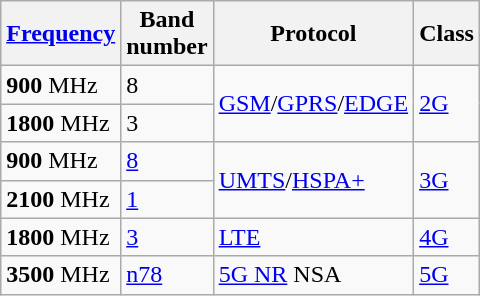<table class="wikitable sortable">
<tr>
<th><a href='#'>Frequency</a></th>
<th>Band <br> number</th>
<th>Protocol</th>
<th>Class</th>
</tr>
<tr>
<td><strong>900</strong> MHz</td>
<td>8</td>
<td rowspan="2"><a href='#'>GSM</a>/<a href='#'>GPRS</a>/<a href='#'>EDGE</a></td>
<td rowspan="2"><a href='#'>2G</a></td>
</tr>
<tr>
<td><strong>1800</strong> MHz</td>
<td>3</td>
</tr>
<tr>
<td><strong>900</strong> MHz</td>
<td><a href='#'>8</a></td>
<td rowspan="2"><a href='#'>UMTS</a>/<a href='#'>HSPA+</a></td>
<td rowspan="2"><a href='#'>3G</a></td>
</tr>
<tr>
<td><strong>2100</strong> MHz</td>
<td><a href='#'>1</a></td>
</tr>
<tr>
<td><strong>1800</strong> MHz</td>
<td><a href='#'>3</a></td>
<td><a href='#'>LTE</a></td>
<td><a href='#'>4G</a></td>
</tr>
<tr>
<td><strong>3500</strong> MHz</td>
<td><a href='#'>n78</a></td>
<td><a href='#'>5G NR</a> NSA</td>
<td><a href='#'>5G</a></td>
</tr>
</table>
